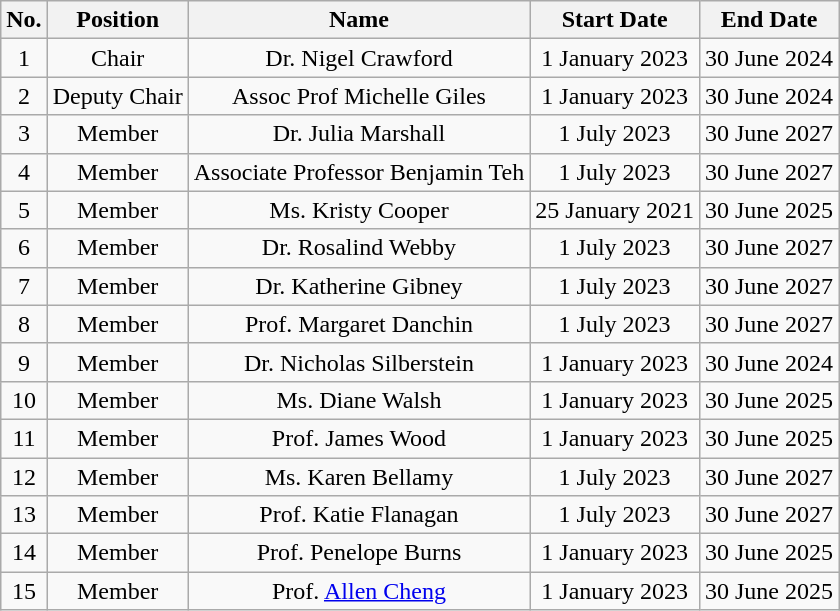<table class="wikitable plainrowheaders sortable" style="text-align:center;">
<tr>
<th>No.</th>
<th>Position</th>
<th>Name</th>
<th>Start Date</th>
<th>End Date</th>
</tr>
<tr>
<td>1</td>
<td>Chair</td>
<td>Dr. Nigel Crawford</td>
<td>1 January 2023</td>
<td>30 June 2024</td>
</tr>
<tr>
<td>2</td>
<td>Deputy Chair</td>
<td>Assoc Prof Michelle Giles</td>
<td>1 January 2023</td>
<td>30 June 2024</td>
</tr>
<tr>
<td>3</td>
<td>Member</td>
<td>Dr. Julia Marshall</td>
<td>1 July 2023</td>
<td>30 June 2027</td>
</tr>
<tr>
<td>4</td>
<td>Member</td>
<td>Associate Professor Benjamin Teh</td>
<td>1 July 2023</td>
<td>30 June 2027</td>
</tr>
<tr>
<td>5</td>
<td>Member</td>
<td>Ms. Kristy Cooper</td>
<td>25 January 2021</td>
<td>30 June 2025</td>
</tr>
<tr>
<td>6</td>
<td>Member</td>
<td>Dr. Rosalind Webby</td>
<td>1 July 2023</td>
<td>30 June 2027</td>
</tr>
<tr>
<td>7</td>
<td>Member</td>
<td>Dr. Katherine Gibney</td>
<td>1 July 2023</td>
<td>30 June 2027</td>
</tr>
<tr>
<td>8</td>
<td>Member</td>
<td>Prof. Margaret Danchin</td>
<td>1 July 2023</td>
<td>30 June 2027</td>
</tr>
<tr>
<td>9</td>
<td>Member</td>
<td>Dr. Nicholas Silberstein</td>
<td>1 January 2023</td>
<td>30 June 2024</td>
</tr>
<tr>
<td>10</td>
<td>Member</td>
<td>Ms. Diane Walsh</td>
<td>1 January 2023</td>
<td>30 June 2025</td>
</tr>
<tr>
<td>11</td>
<td>Member</td>
<td>Prof. James Wood</td>
<td>1 January 2023</td>
<td>30 June 2025</td>
</tr>
<tr>
<td>12</td>
<td>Member</td>
<td>Ms. Karen Bellamy</td>
<td>1 July 2023</td>
<td>30 June 2027</td>
</tr>
<tr>
<td>13</td>
<td>Member</td>
<td>Prof. Katie Flanagan</td>
<td>1 July 2023</td>
<td>30 June 2027</td>
</tr>
<tr>
<td>14</td>
<td>Member</td>
<td>Prof. Penelope Burns</td>
<td>1 January 2023</td>
<td>30 June 2025</td>
</tr>
<tr>
<td>15</td>
<td>Member</td>
<td>Prof. <a href='#'>Allen Cheng</a></td>
<td>1 January 2023</td>
<td>30 June 2025</td>
</tr>
</table>
